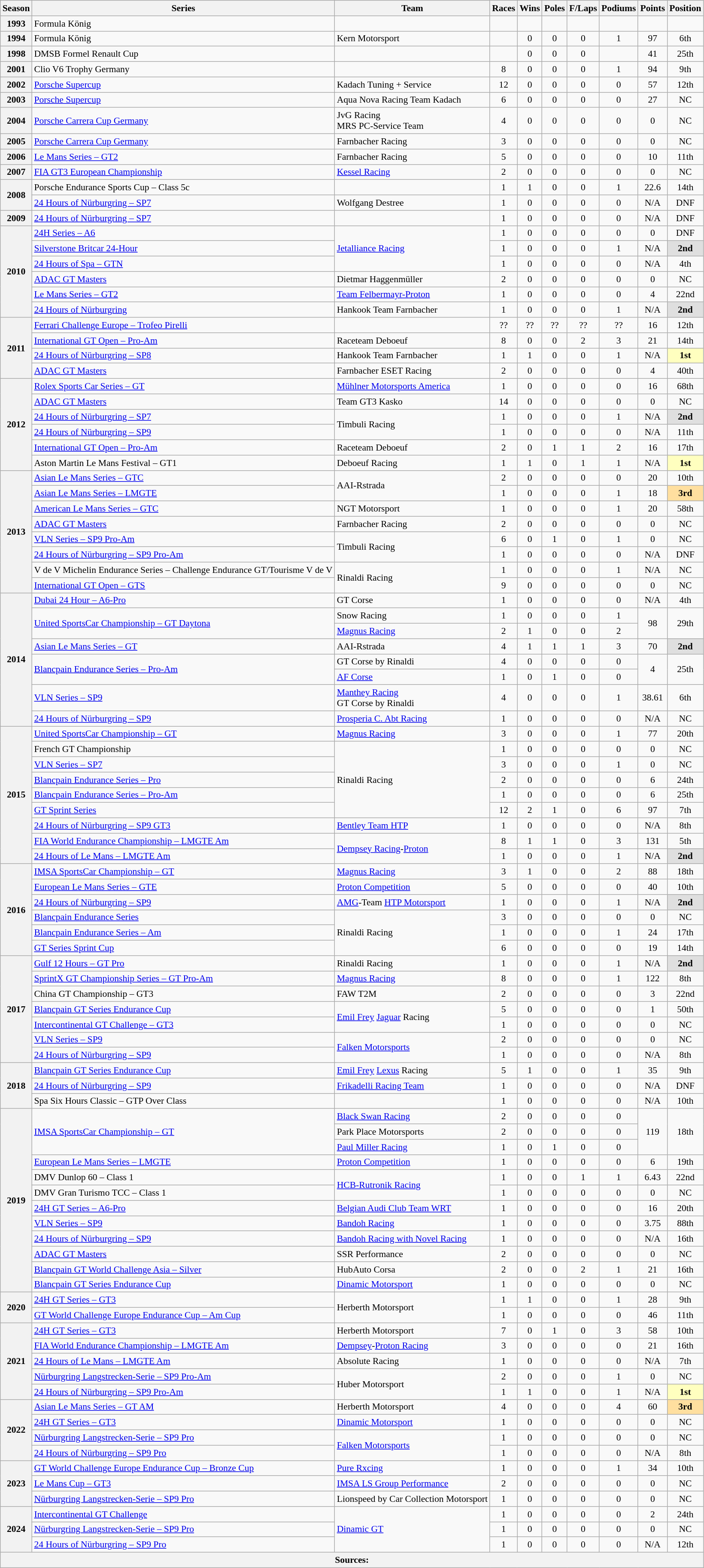<table class="wikitable" style="font-size: 90%; text-align:center">
<tr>
<th>Season</th>
<th>Series</th>
<th>Team</th>
<th>Races</th>
<th>Wins</th>
<th>Poles</th>
<th>F/Laps</th>
<th>Podiums</th>
<th>Points</th>
<th>Position</th>
</tr>
<tr>
<th>1993</th>
<td align=left>Formula König</td>
<td align=left></td>
<td></td>
<td></td>
<td></td>
<td></td>
<td></td>
<td></td>
<td></td>
</tr>
<tr>
<th>1994</th>
<td align=left>Formula König</td>
<td align=left>Kern Motorsport</td>
<td></td>
<td>0</td>
<td>0</td>
<td>0</td>
<td>1</td>
<td>97</td>
<td>6th</td>
</tr>
<tr>
<th>1998</th>
<td align=left>DMSB Formel Renault Cup</td>
<td align=left></td>
<td></td>
<td>0</td>
<td>0</td>
<td>0</td>
<td></td>
<td>41</td>
<td>25th</td>
</tr>
<tr>
<th>2001</th>
<td align=left>Clio V6 Trophy Germany</td>
<td align=left></td>
<td>8</td>
<td>0</td>
<td>0</td>
<td>0</td>
<td>1</td>
<td>94</td>
<td>9th</td>
</tr>
<tr>
<th>2002</th>
<td align=left><a href='#'>Porsche Supercup</a></td>
<td align=left>Kadach Tuning + Service</td>
<td>12</td>
<td>0</td>
<td>0</td>
<td>0</td>
<td>0</td>
<td>57</td>
<td>12th</td>
</tr>
<tr>
<th>2003</th>
<td align=left><a href='#'>Porsche Supercup</a></td>
<td align=left>Aqua Nova Racing Team Kadach</td>
<td>6</td>
<td>0</td>
<td>0</td>
<td>0</td>
<td>0</td>
<td>27</td>
<td>NC</td>
</tr>
<tr>
<th>2004</th>
<td align=left><a href='#'>Porsche Carrera Cup Germany</a></td>
<td align=left>JvG Racing<br>MRS PC-Service Team</td>
<td>4</td>
<td>0</td>
<td>0</td>
<td>0</td>
<td>0</td>
<td>0</td>
<td>NC</td>
</tr>
<tr>
<th>2005</th>
<td align=left><a href='#'>Porsche Carrera Cup Germany</a></td>
<td align=left>Farnbacher Racing</td>
<td>3</td>
<td>0</td>
<td>0</td>
<td>0</td>
<td>0</td>
<td>0</td>
<td>NC</td>
</tr>
<tr>
<th>2006</th>
<td align=left><a href='#'>Le Mans Series – GT2</a></td>
<td align=left>Farnbacher Racing</td>
<td>5</td>
<td>0</td>
<td>0</td>
<td>0</td>
<td>0</td>
<td>10</td>
<td>11th</td>
</tr>
<tr>
<th>2007</th>
<td align=left><a href='#'>FIA GT3 European Championship</a></td>
<td align=left><a href='#'>Kessel Racing</a></td>
<td>2</td>
<td>0</td>
<td>0</td>
<td>0</td>
<td>0</td>
<td>0</td>
<td>NC</td>
</tr>
<tr>
<th rowspan="2">2008</th>
<td align=left>Porsche Endurance Sports Cup – Class 5c</td>
<td align=left></td>
<td>1</td>
<td>1</td>
<td>0</td>
<td>0</td>
<td>1</td>
<td>22.6</td>
<td>14th</td>
</tr>
<tr>
<td align=left><a href='#'>24 Hours of Nürburgring – SP7</a></td>
<td align=left>Wolfgang Destree</td>
<td>1</td>
<td>0</td>
<td>0</td>
<td>0</td>
<td>0</td>
<td>N/A</td>
<td>DNF</td>
</tr>
<tr>
<th>2009</th>
<td align=left><a href='#'>24 Hours of Nürburgring – SP7</a></td>
<td align=left></td>
<td>1</td>
<td>0</td>
<td>0</td>
<td>0</td>
<td>0</td>
<td>N/A</td>
<td>DNF</td>
</tr>
<tr>
<th rowspan="6">2010</th>
<td align=left><a href='#'>24H Series – A6</a></td>
<td align=left rowspan="3"><a href='#'>Jetalliance Racing</a></td>
<td>1</td>
<td>0</td>
<td>0</td>
<td>0</td>
<td>0</td>
<td>0</td>
<td>DNF</td>
</tr>
<tr>
<td align=left><a href='#'>Silverstone Britcar 24-Hour</a></td>
<td>1</td>
<td>0</td>
<td>0</td>
<td>0</td>
<td>1</td>
<td>N/A</td>
<td style="background:#dfdfdf"><strong>2nd</strong></td>
</tr>
<tr>
<td align=left><a href='#'>24 Hours of Spa – GTN</a></td>
<td>1</td>
<td>0</td>
<td>0</td>
<td>0</td>
<td>0</td>
<td>N/A</td>
<td>4th</td>
</tr>
<tr>
<td align=left><a href='#'>ADAC GT Masters</a></td>
<td align=left>Dietmar Haggenmüller</td>
<td>2</td>
<td>0</td>
<td>0</td>
<td>0</td>
<td>0</td>
<td>0</td>
<td>NC</td>
</tr>
<tr>
<td align=left><a href='#'>Le Mans Series – GT2</a></td>
<td align=left><a href='#'>Team Felbermayr-Proton</a></td>
<td>1</td>
<td>0</td>
<td>0</td>
<td>0</td>
<td>0</td>
<td>4</td>
<td>22nd</td>
</tr>
<tr>
<td align=left><a href='#'>24 Hours of Nürburgring</a></td>
<td align=left>Hankook Team Farnbacher</td>
<td>1</td>
<td>0</td>
<td>0</td>
<td>0</td>
<td>1</td>
<td>N/A</td>
<td style="background:#dfdfdf"><strong>2nd</strong></td>
</tr>
<tr>
<th rowspan="4">2011</th>
<td align=left><a href='#'>Ferrari Challenge Europe – Trofeo Pirelli</a></td>
<td align=left></td>
<td>??</td>
<td>??</td>
<td>??</td>
<td>??</td>
<td>??</td>
<td>16</td>
<td>12th</td>
</tr>
<tr>
<td align=left><a href='#'>International GT Open – Pro-Am</a></td>
<td align=left>Raceteam Deboeuf</td>
<td>8</td>
<td>0</td>
<td>0</td>
<td>2</td>
<td>3</td>
<td>21</td>
<td>14th</td>
</tr>
<tr>
<td align=left><a href='#'>24 Hours of Nürburgring – SP8</a></td>
<td align=left>Hankook Team Farnbacher</td>
<td>1</td>
<td>1</td>
<td>0</td>
<td>0</td>
<td>1</td>
<td>N/A</td>
<td style="background:#FFFFBF"><strong>1st</strong></td>
</tr>
<tr>
<td align=left><a href='#'>ADAC GT Masters</a></td>
<td align=left>Farnbacher ESET Racing</td>
<td>2</td>
<td>0</td>
<td>0</td>
<td>0</td>
<td>0</td>
<td>4</td>
<td>40th</td>
</tr>
<tr>
<th rowspan="6">2012</th>
<td align=left><a href='#'>Rolex Sports Car Series – GT</a></td>
<td align=left><a href='#'>Mühlner Motorsports America</a></td>
<td>1</td>
<td>0</td>
<td>0</td>
<td>0</td>
<td>0</td>
<td>16</td>
<td>68th</td>
</tr>
<tr>
<td align=left><a href='#'>ADAC GT Masters</a></td>
<td align=left>Team GT3 Kasko</td>
<td>14</td>
<td>0</td>
<td>0</td>
<td>0</td>
<td>0</td>
<td>0</td>
<td>NC</td>
</tr>
<tr>
<td align=left><a href='#'>24 Hours of Nürburgring – SP7</a></td>
<td align=left rowspan="2">Timbuli Racing</td>
<td>1</td>
<td>0</td>
<td>0</td>
<td>0</td>
<td>1</td>
<td>N/A</td>
<td style="background:#dfdfdf"><strong>2nd</strong></td>
</tr>
<tr>
<td align=left><a href='#'>24 Hours of Nürburgring – SP9</a></td>
<td>1</td>
<td>0</td>
<td>0</td>
<td>0</td>
<td>0</td>
<td>N/A</td>
<td>11th</td>
</tr>
<tr>
<td align=left><a href='#'>International GT Open – Pro-Am</a></td>
<td align=left>Raceteam Deboeuf</td>
<td>2</td>
<td>0</td>
<td>1</td>
<td>1</td>
<td>2</td>
<td>16</td>
<td>17th</td>
</tr>
<tr>
<td align=left>Aston Martin Le Mans Festival – GT1</td>
<td align=left>Deboeuf Racing</td>
<td>1</td>
<td>1</td>
<td>0</td>
<td>1</td>
<td>1</td>
<td>N/A</td>
<td style="background:#FFFFBF"><strong>1st</strong></td>
</tr>
<tr>
<th rowspan="8">2013</th>
<td align=left><a href='#'>Asian Le Mans Series – GTC</a></td>
<td align=left rowspan="2">AAI-Rstrada</td>
<td>2</td>
<td>0</td>
<td>0</td>
<td>0</td>
<td>0</td>
<td>20</td>
<td>10th</td>
</tr>
<tr>
<td align=left><a href='#'>Asian Le Mans Series – LMGTE</a></td>
<td>1</td>
<td>0</td>
<td>0</td>
<td>0</td>
<td>1</td>
<td>18</td>
<td style="background:#ffdf9f"><strong>3rd</strong></td>
</tr>
<tr>
<td align=left><a href='#'>American Le Mans Series – GTC</a></td>
<td align=left>NGT Motorsport</td>
<td>1</td>
<td>0</td>
<td>0</td>
<td>0</td>
<td>1</td>
<td>20</td>
<td>58th</td>
</tr>
<tr>
<td align=left><a href='#'>ADAC GT Masters</a></td>
<td align=left>Farnbacher Racing</td>
<td>2</td>
<td>0</td>
<td>0</td>
<td>0</td>
<td>0</td>
<td>0</td>
<td>NC</td>
</tr>
<tr>
<td align=left><a href='#'>VLN Series – SP9 Pro-Am</a></td>
<td align=left rowspan="2">Timbuli Racing</td>
<td>6</td>
<td>0</td>
<td>1</td>
<td>0</td>
<td>1</td>
<td>0</td>
<td>NC</td>
</tr>
<tr>
<td align=left><a href='#'>24 Hours of Nürburgring – SP9 Pro-Am</a></td>
<td>1</td>
<td>0</td>
<td>0</td>
<td>0</td>
<td>0</td>
<td>N/A</td>
<td>DNF</td>
</tr>
<tr>
<td align=left>V de V Michelin Endurance Series – Challenge Endurance GT/Tourisme V de V</td>
<td align=left rowspan="2">Rinaldi Racing</td>
<td>1</td>
<td>0</td>
<td>0</td>
<td>0</td>
<td>1</td>
<td>N/A</td>
<td>NC</td>
</tr>
<tr>
<td align=left><a href='#'>International GT Open – GTS</a></td>
<td>9</td>
<td>0</td>
<td>0</td>
<td>0</td>
<td>0</td>
<td>0</td>
<td>NC</td>
</tr>
<tr>
<th rowspan="8">2014</th>
<td align=left><a href='#'>Dubai 24 Hour – A6-Pro</a></td>
<td align=left>GT Corse</td>
<td>1</td>
<td>0</td>
<td>0</td>
<td>0</td>
<td>0</td>
<td>N/A</td>
<td>4th</td>
</tr>
<tr>
<td align=left rowspan="2"><a href='#'>United SportsCar Championship – GT Daytona</a></td>
<td align=left>Snow Racing</td>
<td>1</td>
<td>0</td>
<td>0</td>
<td>0</td>
<td>1</td>
<td rowspan="2">98</td>
<td rowspan="2">29th</td>
</tr>
<tr>
<td align=left><a href='#'>Magnus Racing</a></td>
<td>2</td>
<td>1</td>
<td>0</td>
<td>0</td>
<td>2</td>
</tr>
<tr>
<td align=left><a href='#'>Asian Le Mans Series – GT</a></td>
<td align=left>AAI-Rstrada</td>
<td>4</td>
<td>1</td>
<td>1</td>
<td>1</td>
<td>3</td>
<td>70</td>
<td style="background:#dfdfdf"><strong>2nd</strong></td>
</tr>
<tr>
<td align=left rowspan="2"><a href='#'>Blancpain Endurance Series – Pro-Am</a></td>
<td align=left>GT Corse by Rinaldi</td>
<td>4</td>
<td>0</td>
<td>0</td>
<td>0</td>
<td>0</td>
<td rowspan="2">4</td>
<td rowspan="2">25th</td>
</tr>
<tr>
<td align=left><a href='#'>AF Corse</a></td>
<td>1</td>
<td>0</td>
<td>1</td>
<td>0</td>
<td>0</td>
</tr>
<tr>
<td align=left><a href='#'>VLN Series – SP9</a></td>
<td align=left><a href='#'>Manthey Racing</a><br>GT Corse by Rinaldi</td>
<td>4</td>
<td>0</td>
<td>0</td>
<td>0</td>
<td>1</td>
<td>38.61</td>
<td>6th</td>
</tr>
<tr>
<td align=left><a href='#'>24 Hours of Nürburgring – SP9</a></td>
<td align=left><a href='#'>Prosperia C. Abt Racing</a></td>
<td>1</td>
<td>0</td>
<td>0</td>
<td>0</td>
<td>0</td>
<td>N/A</td>
<td>NC</td>
</tr>
<tr>
<th rowspan="9">2015</th>
<td align=left><a href='#'>United SportsCar Championship – GT</a></td>
<td align=left><a href='#'>Magnus Racing</a></td>
<td>3</td>
<td>0</td>
<td>0</td>
<td>0</td>
<td>1</td>
<td>77</td>
<td>20th</td>
</tr>
<tr>
<td align=left>French GT Championship</td>
<td align=left rowspan="5">Rinaldi Racing</td>
<td>1</td>
<td>0</td>
<td>0</td>
<td>0</td>
<td>0</td>
<td>0</td>
<td>NC</td>
</tr>
<tr>
<td align=left><a href='#'>VLN Series – SP7</a></td>
<td>3</td>
<td>0</td>
<td>0</td>
<td>0</td>
<td>1</td>
<td>0</td>
<td>NC</td>
</tr>
<tr>
<td align=left><a href='#'>Blancpain Endurance Series – Pro</a></td>
<td>2</td>
<td>0</td>
<td>0</td>
<td>0</td>
<td>0</td>
<td>6</td>
<td>24th</td>
</tr>
<tr>
<td align=left><a href='#'>Blancpain Endurance Series – Pro-Am</a></td>
<td>1</td>
<td>0</td>
<td>0</td>
<td>0</td>
<td>0</td>
<td>6</td>
<td>25th</td>
</tr>
<tr>
<td align=left><a href='#'>GT Sprint Series</a></td>
<td>12</td>
<td>2</td>
<td>1</td>
<td>0</td>
<td>6</td>
<td>97</td>
<td>7th</td>
</tr>
<tr>
<td align=left><a href='#'>24 Hours of Nürburgring – SP9 GT3</a></td>
<td align=left><a href='#'>Bentley Team HTP</a></td>
<td>1</td>
<td>0</td>
<td>0</td>
<td>0</td>
<td>0</td>
<td>N/A</td>
<td>8th</td>
</tr>
<tr>
<td align=left><a href='#'>FIA World Endurance Championship – LMGTE Am</a></td>
<td rowspan=2 align=left><a href='#'>Dempsey Racing</a>-<a href='#'>Proton</a></td>
<td>8</td>
<td>1</td>
<td>1</td>
<td>0</td>
<td>3</td>
<td>131</td>
<td>5th</td>
</tr>
<tr>
<td align=left><a href='#'>24 Hours of Le Mans – LMGTE Am</a></td>
<td>1</td>
<td>0</td>
<td>0</td>
<td>0</td>
<td>1</td>
<td>N/A</td>
<td style="background:#dfdfdf"><strong>2nd</strong></td>
</tr>
<tr>
<th rowspan="6">2016</th>
<td align=left><a href='#'>IMSA SportsCar Championship – GT</a></td>
<td align=left><a href='#'>Magnus Racing</a></td>
<td>3</td>
<td>1</td>
<td>0</td>
<td>0</td>
<td>2</td>
<td>88</td>
<td>18th</td>
</tr>
<tr>
<td align=left><a href='#'>European Le Mans Series – GTE</a></td>
<td align=left><a href='#'>Proton Competition</a></td>
<td>5</td>
<td>0</td>
<td>0</td>
<td>0</td>
<td>0</td>
<td>40</td>
<td>10th</td>
</tr>
<tr>
<td align=left><a href='#'>24 Hours of Nürburgring – SP9</a></td>
<td align=left><a href='#'>AMG</a>-Team <a href='#'>HTP Motorsport</a></td>
<td>1</td>
<td>0</td>
<td>0</td>
<td>0</td>
<td>1</td>
<td>N/A</td>
<td style="background:#dfdfdf"><strong>2nd</strong></td>
</tr>
<tr>
<td align=left><a href='#'>Blancpain Endurance Series</a></td>
<td align=left rowspan="3">Rinaldi Racing</td>
<td>3</td>
<td>0</td>
<td>0</td>
<td>0</td>
<td>0</td>
<td>0</td>
<td>NC</td>
</tr>
<tr>
<td align=left><a href='#'>Blancpain Endurance Series – Am</a></td>
<td>1</td>
<td>0</td>
<td>0</td>
<td>0</td>
<td>1</td>
<td>24</td>
<td>17th</td>
</tr>
<tr>
<td align=left><a href='#'>GT Series Sprint Cup</a></td>
<td>6</td>
<td>0</td>
<td>0</td>
<td>0</td>
<td>0</td>
<td>19</td>
<td>14th</td>
</tr>
<tr>
<th rowspan="7">2017</th>
<td align=left><a href='#'>Gulf 12 Hours – GT Pro</a></td>
<td align=left>Rinaldi Racing</td>
<td>1</td>
<td>0</td>
<td>0</td>
<td>0</td>
<td>1</td>
<td>N/A</td>
<td style="background:#dfdfdf"><strong>2nd</strong></td>
</tr>
<tr>
<td align=left><a href='#'>SprintX GT Championship Series – GT Pro-Am</a></td>
<td align=left><a href='#'>Magnus Racing</a></td>
<td>8</td>
<td>0</td>
<td>0</td>
<td>0</td>
<td>1</td>
<td>122</td>
<td>8th</td>
</tr>
<tr>
<td align=left>China GT Championship – GT3</td>
<td align=left>FAW T2M</td>
<td>2</td>
<td>0</td>
<td>0</td>
<td>0</td>
<td>0</td>
<td>3</td>
<td>22nd</td>
</tr>
<tr>
<td align=left><a href='#'>Blancpain GT Series Endurance Cup</a></td>
<td align=left rowspan="2"><a href='#'>Emil Frey</a> <a href='#'>Jaguar</a> Racing</td>
<td>5</td>
<td>0</td>
<td>0</td>
<td>0</td>
<td>0</td>
<td>1</td>
<td>50th</td>
</tr>
<tr>
<td align=left><a href='#'>Intercontinental GT Challenge – GT3</a></td>
<td>1</td>
<td>0</td>
<td>0</td>
<td>0</td>
<td>0</td>
<td>0</td>
<td>NC</td>
</tr>
<tr>
<td align=left><a href='#'>VLN Series – SP9</a></td>
<td align=left rowspan="2"><a href='#'>Falken Motorsports</a></td>
<td>2</td>
<td>0</td>
<td>0</td>
<td>0</td>
<td>0</td>
<td>0</td>
<td>NC</td>
</tr>
<tr>
<td align=left><a href='#'>24 Hours of Nürburgring – SP9</a></td>
<td>1</td>
<td>0</td>
<td>0</td>
<td>0</td>
<td>0</td>
<td>N/A</td>
<td>8th</td>
</tr>
<tr>
<th rowspan="3">2018</th>
<td align=left><a href='#'>Blancpain GT Series Endurance Cup</a></td>
<td align=left><a href='#'>Emil Frey</a> <a href='#'>Lexus</a> Racing</td>
<td>5</td>
<td>1</td>
<td>0</td>
<td>0</td>
<td>1</td>
<td>35</td>
<td>9th</td>
</tr>
<tr>
<td align=left><a href='#'>24 Hours of Nürburgring – SP9</a></td>
<td align=left><a href='#'>Frikadelli Racing Team</a></td>
<td>1</td>
<td>0</td>
<td>0</td>
<td>0</td>
<td>0</td>
<td>N/A</td>
<td>DNF</td>
</tr>
<tr>
<td align=left>Spa Six Hours Classic – GTP Over Class</td>
<td align=left></td>
<td>1</td>
<td>0</td>
<td>0</td>
<td>0</td>
<td>0</td>
<td>N/A</td>
<td>10th</td>
</tr>
<tr>
<th rowspan="12">2019</th>
<td align=left rowspan="3"><a href='#'>IMSA SportsCar Championship – GT</a></td>
<td align=left><a href='#'>Black Swan Racing</a></td>
<td>2</td>
<td>0</td>
<td>0</td>
<td>0</td>
<td>0</td>
<td rowspan="3">119</td>
<td rowspan="3">18th</td>
</tr>
<tr>
<td align=left>Park Place Motorsports</td>
<td>2</td>
<td>0</td>
<td>0</td>
<td>0</td>
<td>0</td>
</tr>
<tr>
<td align=left><a href='#'>Paul Miller Racing</a></td>
<td>1</td>
<td>0</td>
<td>1</td>
<td>0</td>
<td>0</td>
</tr>
<tr>
<td align=left><a href='#'>European Le Mans Series – LMGTE</a></td>
<td align=left><a href='#'>Proton Competition</a></td>
<td>1</td>
<td>0</td>
<td>0</td>
<td>0</td>
<td>0</td>
<td>6</td>
<td>19th</td>
</tr>
<tr>
<td align=left>DMV Dunlop 60 – Class 1</td>
<td align=left rowspan="2"><a href='#'>HCB-Rutronik Racing</a></td>
<td>1</td>
<td>0</td>
<td>0</td>
<td>1</td>
<td>1</td>
<td>6.43</td>
<td>22nd</td>
</tr>
<tr>
<td align=left>DMV Gran Turismo TCC – Class 1</td>
<td>1</td>
<td>0</td>
<td>0</td>
<td>0</td>
<td>0</td>
<td>0</td>
<td>NC</td>
</tr>
<tr>
<td align=left><a href='#'>24H GT Series – A6-Pro</a></td>
<td align=left><a href='#'>Belgian Audi Club Team WRT</a></td>
<td>1</td>
<td>0</td>
<td>0</td>
<td>0</td>
<td>0</td>
<td>16</td>
<td>20th</td>
</tr>
<tr>
<td align=left><a href='#'>VLN Series – SP9</a></td>
<td align=left><a href='#'>Bandoh Racing</a></td>
<td>1</td>
<td>0</td>
<td>0</td>
<td>0</td>
<td>0</td>
<td>3.75</td>
<td>88th</td>
</tr>
<tr>
<td align=left><a href='#'>24 Hours of Nürburgring – SP9</a></td>
<td align=left><a href='#'>Bandoh Racing with Novel Racing</a></td>
<td>1</td>
<td>0</td>
<td>0</td>
<td>0</td>
<td>0</td>
<td>N/A</td>
<td>16th</td>
</tr>
<tr>
<td align=left><a href='#'>ADAC GT Masters</a></td>
<td align=left>SSR Performance</td>
<td>2</td>
<td>0</td>
<td>0</td>
<td>0</td>
<td>0</td>
<td>0</td>
<td>NC</td>
</tr>
<tr>
<td align=left><a href='#'>Blancpain GT World Challenge Asia – Silver</a></td>
<td align=left>HubAuto Corsa</td>
<td>2</td>
<td>0</td>
<td>0</td>
<td>2</td>
<td>1</td>
<td>21</td>
<td>16th</td>
</tr>
<tr>
<td align=left><a href='#'>Blancpain GT Series Endurance Cup</a></td>
<td align=left><a href='#'>Dinamic Motorsport</a></td>
<td>1</td>
<td>0</td>
<td>0</td>
<td>0</td>
<td>0</td>
<td>0</td>
<td>NC</td>
</tr>
<tr>
<th rowspan="2">2020</th>
<td align=left><a href='#'>24H GT Series – GT3</a></td>
<td align=left rowspan="2">Herberth Motorsport</td>
<td>1</td>
<td>1</td>
<td>0</td>
<td>0</td>
<td>1</td>
<td>28</td>
<td>9th</td>
</tr>
<tr>
<td align=left><a href='#'>GT World Challenge Europe Endurance Cup – Am Cup</a></td>
<td>1</td>
<td>0</td>
<td>0</td>
<td>0</td>
<td>0</td>
<td>46</td>
<td>11th</td>
</tr>
<tr>
<th rowspan="5">2021</th>
<td align=left><a href='#'>24H GT Series – GT3</a></td>
<td align=left>Herberth Motorsport</td>
<td>7</td>
<td>0</td>
<td>1</td>
<td>0</td>
<td>3</td>
<td>58</td>
<td>10th</td>
</tr>
<tr>
<td align=left><a href='#'>FIA World Endurance Championship – LMGTE Am</a></td>
<td align=left><a href='#'>Dempsey</a>-<a href='#'>Proton Racing</a></td>
<td>3</td>
<td>0</td>
<td>0</td>
<td>0</td>
<td>0</td>
<td>21</td>
<td>16th</td>
</tr>
<tr>
<td align=left><a href='#'>24 Hours of Le Mans – LMGTE Am</a></td>
<td align=left>Absolute Racing</td>
<td>1</td>
<td>0</td>
<td>0</td>
<td>0</td>
<td>0</td>
<td>N/A</td>
<td>7th</td>
</tr>
<tr>
<td align=left><a href='#'>Nürburgring Langstrecken-Serie – SP9 Pro-Am</a></td>
<td align=left rowspan="2">Huber Motorsport</td>
<td>2</td>
<td>0</td>
<td>0</td>
<td>0</td>
<td>1</td>
<td>0</td>
<td>NC</td>
</tr>
<tr>
<td align=left><a href='#'>24 Hours of Nürburgring – SP9 Pro-Am</a></td>
<td>1</td>
<td>1</td>
<td>0</td>
<td>0</td>
<td>1</td>
<td>N/A</td>
<td style="background:#FFFFBF"><strong>1st</strong></td>
</tr>
<tr>
<th rowspan="4">2022</th>
<td align=left><a href='#'>Asian Le Mans Series – GT AM</a></td>
<td align=left>Herberth Motorsport</td>
<td>4</td>
<td>0</td>
<td>0</td>
<td>0</td>
<td>4</td>
<td>60</td>
<td style="background:#ffdf9f"><strong>3rd</strong></td>
</tr>
<tr>
<td align=left><a href='#'>24H GT Series – GT3</a></td>
<td align=left><a href='#'>Dinamic Motorsport</a></td>
<td>1</td>
<td>0</td>
<td>0</td>
<td>0</td>
<td>0</td>
<td>0</td>
<td>NC</td>
</tr>
<tr>
<td align=left><a href='#'>Nürburgring Langstrecken-Serie – SP9 Pro</a></td>
<td align=left rowspan="2"><a href='#'>Falken Motorsports</a></td>
<td>1</td>
<td>0</td>
<td>0</td>
<td>0</td>
<td>0</td>
<td>0</td>
<td>NC</td>
</tr>
<tr>
<td align=left><a href='#'>24 Hours of Nürburgring – SP9 Pro</a></td>
<td>1</td>
<td>0</td>
<td>0</td>
<td>0</td>
<td>0</td>
<td>N/A</td>
<td>8th</td>
</tr>
<tr>
<th rowspan="3">2023</th>
<td align=left><a href='#'>GT World Challenge Europe Endurance Cup – Bronze Cup</a></td>
<td align=left><a href='#'>Pure Rxcing</a></td>
<td>1</td>
<td>0</td>
<td>0</td>
<td>0</td>
<td>1</td>
<td>34</td>
<td>10th</td>
</tr>
<tr>
<td align=left><a href='#'>Le Mans Cup – GT3</a></td>
<td align=left><a href='#'>IMSA LS Group Performance</a></td>
<td>2</td>
<td>0</td>
<td>0</td>
<td>0</td>
<td>0</td>
<td>0</td>
<td>NC</td>
</tr>
<tr>
<td align=left><a href='#'>Nürburgring Langstrecken-Serie – SP9 Pro</a></td>
<td align=left>Lionspeed by Car Collection Motorsport</td>
<td>1</td>
<td>0</td>
<td>0</td>
<td>0</td>
<td>0</td>
<td>0</td>
<td>NC</td>
</tr>
<tr>
<th rowspan="3">2024</th>
<td align=left><a href='#'>Intercontinental GT Challenge</a></td>
<td align=left rowspan="3"><a href='#'>Dinamic GT</a></td>
<td>1</td>
<td>0</td>
<td>0</td>
<td>0</td>
<td>0</td>
<td>2</td>
<td>24th</td>
</tr>
<tr>
<td align=left><a href='#'>Nürburgring Langstrecken-Serie – SP9 Pro</a></td>
<td>1</td>
<td>0</td>
<td>0</td>
<td>0</td>
<td>0</td>
<td>0</td>
<td>NC</td>
</tr>
<tr>
<td align=left><a href='#'>24 Hours of Nürburgring – SP9 Pro</a></td>
<td>1</td>
<td>0</td>
<td>0</td>
<td>0</td>
<td>0</td>
<td>N/A</td>
<td>12th</td>
</tr>
<tr>
<th colspan="10">Sources:</th>
</tr>
</table>
